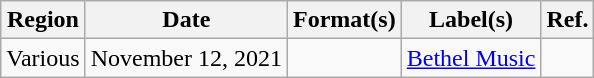<table class="wikitable plainrowheaders">
<tr>
<th scope="col">Region</th>
<th scope="col">Date</th>
<th scope="col">Format(s)</th>
<th scope="col">Label(s)</th>
<th scope="col">Ref.</th>
</tr>
<tr>
<td>Various</td>
<td>November 12, 2021</td>
<td></td>
<td><a href='#'>Bethel Music</a></td>
<td></td>
</tr>
</table>
